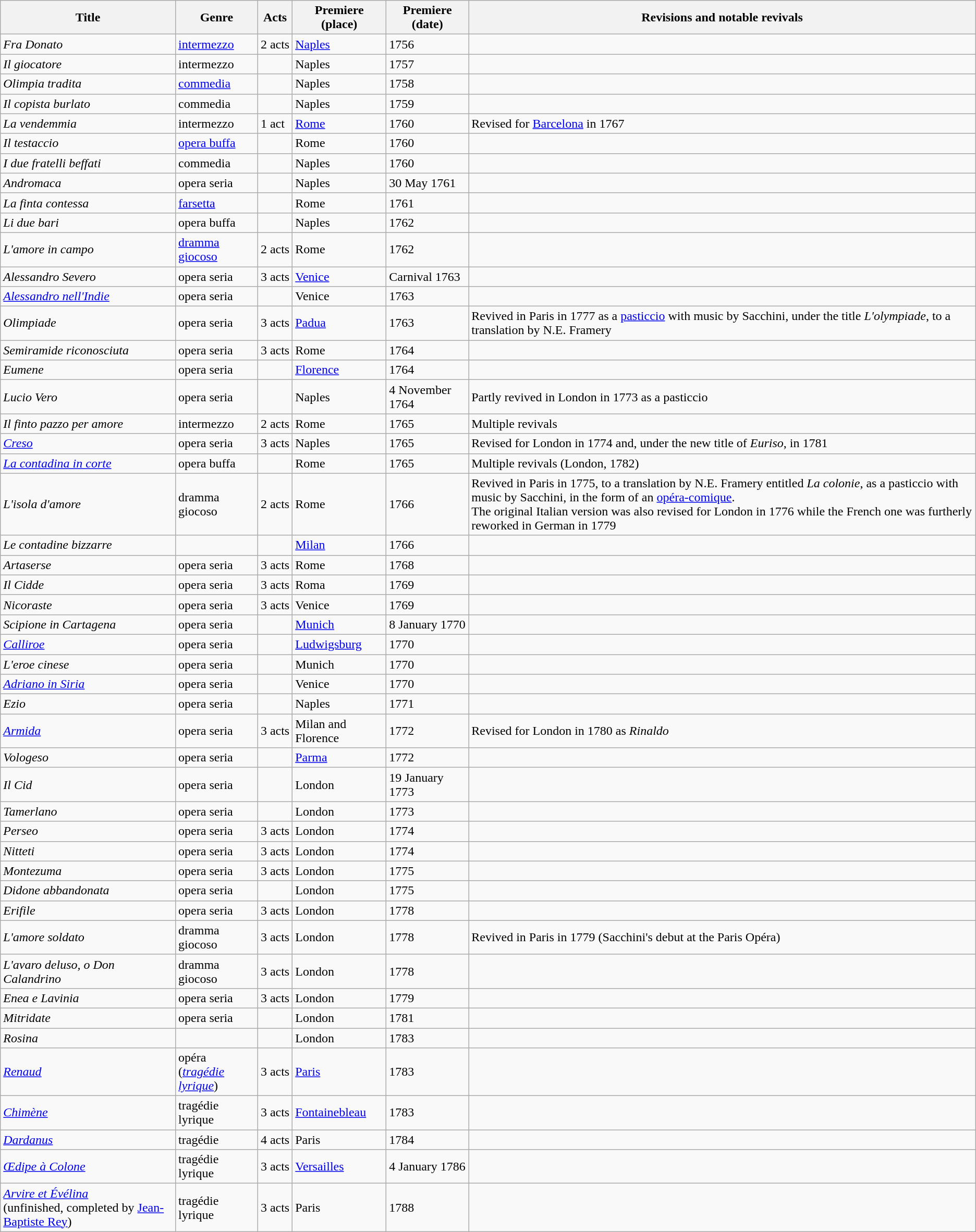<table class="wikitable sortable">
<tr>
<th>Title</th>
<th>Genre</th>
<th>Acts</th>
<th>Premiere (place)</th>
<th>Premiere (date)</th>
<th class="unsortable">Revisions and notable revivals</th>
</tr>
<tr>
<td><em>Fra Donato</em></td>
<td><a href='#'>intermezzo</a></td>
<td>2 acts</td>
<td><a href='#'>Naples</a></td>
<td>1756</td>
<td></td>
</tr>
<tr>
<td><em>Il giocatore</em></td>
<td>intermezzo</td>
<td></td>
<td>Naples</td>
<td>1757</td>
<td></td>
</tr>
<tr>
<td><em>Olimpia tradita</em></td>
<td><a href='#'>commedia</a></td>
<td></td>
<td>Naples</td>
<td>1758</td>
<td></td>
</tr>
<tr>
<td><em>Il copista burlato</em></td>
<td>commedia</td>
<td></td>
<td>Naples</td>
<td>1759</td>
<td></td>
</tr>
<tr>
<td><em>La vendemmia</em></td>
<td>intermezzo</td>
<td>1 act</td>
<td><a href='#'>Rome</a></td>
<td>1760</td>
<td>Revised for <a href='#'>Barcelona</a> in 1767</td>
</tr>
<tr>
<td><em>Il testaccio</em></td>
<td><a href='#'>opera buffa</a></td>
<td></td>
<td>Rome</td>
<td>1760</td>
<td></td>
</tr>
<tr>
<td><em>I due fratelli beffati</em></td>
<td>commedia</td>
<td></td>
<td>Naples</td>
<td>1760</td>
<td></td>
</tr>
<tr>
<td><em>Andromaca</em></td>
<td>opera seria</td>
<td></td>
<td>Naples</td>
<td>30 May 1761</td>
<td></td>
</tr>
<tr>
<td><em>La finta contessa</em></td>
<td><a href='#'>farsetta</a></td>
<td></td>
<td>Rome</td>
<td>1761</td>
<td></td>
</tr>
<tr>
<td><em>Li due bari</em></td>
<td>opera buffa</td>
<td></td>
<td>Naples</td>
<td>1762</td>
<td></td>
</tr>
<tr>
<td><em>L'amore in campo</em></td>
<td><a href='#'>dramma giocoso</a></td>
<td>2 acts</td>
<td>Rome</td>
<td>1762</td>
<td></td>
</tr>
<tr>
<td><em>Alessandro Severo</em></td>
<td>opera seria</td>
<td>3 acts</td>
<td><a href='#'>Venice</a></td>
<td>Carnival 1763</td>
<td></td>
</tr>
<tr>
<td><em><a href='#'>Alessandro nell'Indie</a></em></td>
<td>opera seria</td>
<td></td>
<td>Venice</td>
<td>1763</td>
<td></td>
</tr>
<tr>
<td><em>Olimpiade</em></td>
<td>opera seria</td>
<td>3 acts</td>
<td><a href='#'>Padua</a></td>
<td>1763</td>
<td>Revived in Paris in 1777 as a <a href='#'>pasticcio</a> with music by Sacchini, under the title <em>L'olympiade</em>, to a translation by N.E. Framery</td>
</tr>
<tr>
<td><em>Semiramide riconosciuta</em></td>
<td>opera seria</td>
<td>3 acts</td>
<td>Rome</td>
<td>1764</td>
<td></td>
</tr>
<tr>
<td><em>Eumene</em></td>
<td>opera seria</td>
<td></td>
<td><a href='#'>Florence</a></td>
<td>1764</td>
<td></td>
</tr>
<tr>
<td><em>Lucio Vero</em></td>
<td>opera seria</td>
<td></td>
<td>Naples</td>
<td>4 November 1764</td>
<td>Partly revived in London in 1773 as a pasticcio</td>
</tr>
<tr>
<td><em>Il finto pazzo per amore</em></td>
<td>intermezzo</td>
<td>2 acts</td>
<td>Rome</td>
<td>1765</td>
<td>Multiple revivals</td>
</tr>
<tr>
<td><em><a href='#'>Creso</a></em></td>
<td>opera seria</td>
<td>3 acts</td>
<td>Naples</td>
<td>1765</td>
<td>Revised for London in 1774 and, under the new title of <em>Euriso</em>, in 1781</td>
</tr>
<tr>
<td><em><a href='#'>La contadina in corte</a></em></td>
<td>opera buffa</td>
<td></td>
<td>Rome</td>
<td>1765</td>
<td>Multiple revivals (London, 1782)</td>
</tr>
<tr>
<td><em>L'isola d'amore</em></td>
<td>dramma giocoso</td>
<td>2 acts</td>
<td>Rome</td>
<td>1766</td>
<td>Revived in Paris in 1775, to a translation by N.E. Framery entitled <em>La colonie</em>, as a pasticcio with music by Sacchini, in the form of an <a href='#'>opéra-comique</a>.<br>The original Italian version was also revised for London in 1776 while the French one was furtherly reworked in German in 1779</td>
</tr>
<tr>
<td><em>Le contadine bizzarre</em></td>
<td></td>
<td></td>
<td><a href='#'>Milan</a></td>
<td>1766</td>
<td></td>
</tr>
<tr>
<td><em>Artaserse</em></td>
<td>opera seria</td>
<td>3 acts</td>
<td>Rome</td>
<td>1768</td>
<td></td>
</tr>
<tr>
<td><em>Il Cidde</em></td>
<td>opera seria</td>
<td>3 acts</td>
<td>Roma</td>
<td>1769</td>
<td></td>
</tr>
<tr>
<td><em>Nicoraste</em></td>
<td>opera seria</td>
<td>3 acts</td>
<td>Venice</td>
<td>1769</td>
<td></td>
</tr>
<tr>
<td><em>Scipione in Cartagena</em></td>
<td>opera seria</td>
<td></td>
<td><a href='#'>Munich</a></td>
<td>8 January 1770</td>
<td></td>
</tr>
<tr>
<td><em><a href='#'>Calliroe</a></em></td>
<td>opera seria</td>
<td></td>
<td><a href='#'>Ludwigsburg</a></td>
<td>1770</td>
<td></td>
</tr>
<tr>
<td><em>L'eroe cinese</em></td>
<td>opera seria</td>
<td></td>
<td>Munich</td>
<td>1770</td>
<td></td>
</tr>
<tr>
<td><em><a href='#'>Adriano in Siria</a></em></td>
<td>opera seria</td>
<td></td>
<td>Venice</td>
<td>1770</td>
<td></td>
</tr>
<tr>
<td><em>Ezio</em></td>
<td>opera seria</td>
<td></td>
<td>Naples</td>
<td>1771</td>
<td></td>
</tr>
<tr>
<td><em><a href='#'>Armida</a></em></td>
<td>opera seria</td>
<td>3 acts</td>
<td>Milan and Florence</td>
<td>1772</td>
<td>Revised for London in 1780 as <em>Rinaldo</em></td>
</tr>
<tr>
<td><em>Vologeso</em></td>
<td>opera seria</td>
<td></td>
<td><a href='#'>Parma</a></td>
<td>1772</td>
<td></td>
</tr>
<tr>
<td><em>Il Cid</em></td>
<td>opera seria</td>
<td></td>
<td>London</td>
<td>19 January 1773</td>
<td></td>
</tr>
<tr>
<td><em>Tamerlano</em></td>
<td>opera seria</td>
<td></td>
<td>London</td>
<td>1773</td>
<td></td>
</tr>
<tr>
<td><em>Perseo</em></td>
<td>opera seria</td>
<td>3 acts</td>
<td>London</td>
<td>1774</td>
<td></td>
</tr>
<tr>
<td><em>Nitteti</em></td>
<td>opera seria</td>
<td>3 acts</td>
<td>London</td>
<td>1774</td>
<td></td>
</tr>
<tr>
<td><em>Montezuma</em></td>
<td>opera seria</td>
<td>3 acts</td>
<td>London</td>
<td>1775</td>
<td></td>
</tr>
<tr>
<td><em>Didone abbandonata</em></td>
<td>opera seria</td>
<td></td>
<td>London</td>
<td>1775</td>
<td></td>
</tr>
<tr>
<td><em>Erifile</em></td>
<td>opera seria</td>
<td>3 acts</td>
<td>London</td>
<td>1778</td>
<td></td>
</tr>
<tr>
<td><em>L'amore soldato</em></td>
<td>dramma giocoso</td>
<td>3 acts</td>
<td>London</td>
<td>1778</td>
<td>Revived in Paris in 1779 (Sacchini's debut at the Paris Opéra)</td>
</tr>
<tr>
<td><em>L'avaro deluso, o Don Calandrino</em></td>
<td>dramma giocoso</td>
<td>3 acts</td>
<td>London</td>
<td>1778</td>
<td></td>
</tr>
<tr>
<td><em>Enea e Lavinia</em></td>
<td>opera seria</td>
<td>3 acts</td>
<td>London</td>
<td>1779</td>
<td></td>
</tr>
<tr>
<td><em>Mitridate</em></td>
<td>opera seria</td>
<td></td>
<td>London</td>
<td>1781</td>
<td></td>
</tr>
<tr>
<td><em>Rosina</em></td>
<td></td>
<td></td>
<td>London</td>
<td>1783</td>
<td></td>
</tr>
<tr>
<td><em><a href='#'>Renaud</a></em></td>
<td>opéra<br>(<em><a href='#'>tragédie lyrique</a></em>)</td>
<td>3 acts</td>
<td><a href='#'>Paris</a></td>
<td>1783</td>
<td></td>
</tr>
<tr>
<td><em><a href='#'>Chimène</a></em></td>
<td>tragédie lyrique</td>
<td>3 acts</td>
<td><a href='#'>Fontainebleau</a></td>
<td>1783</td>
<td></td>
</tr>
<tr>
<td><em><a href='#'>Dardanus</a></em></td>
<td>tragédie</td>
<td>4 acts</td>
<td>Paris</td>
<td>1784</td>
</tr>
<tr>
<td><em><a href='#'>Œdipe à Colone</a></em></td>
<td>tragédie lyrique</td>
<td>3 acts</td>
<td><a href='#'>Versailles</a></td>
<td>4 January 1786</td>
<td></td>
</tr>
<tr>
<td><em><a href='#'>Arvire et Évélina</a></em><br>(unfinished, completed by <a href='#'>Jean-Baptiste Rey</a>)</td>
<td>tragédie lyrique</td>
<td>3 acts</td>
<td>Paris</td>
<td>1788</td>
<td></td>
</tr>
</table>
